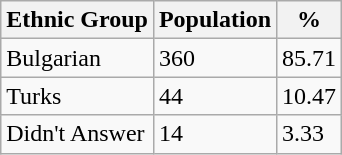<table class="wikitable">
<tr>
<th>Ethnic Group</th>
<th>Population</th>
<th>%</th>
</tr>
<tr>
<td>Bulgarian</td>
<td>360</td>
<td>85.71</td>
</tr>
<tr>
<td>Turks</td>
<td>44</td>
<td>10.47</td>
</tr>
<tr>
<td>Didn't Answer</td>
<td>14</td>
<td>3.33</td>
</tr>
</table>
